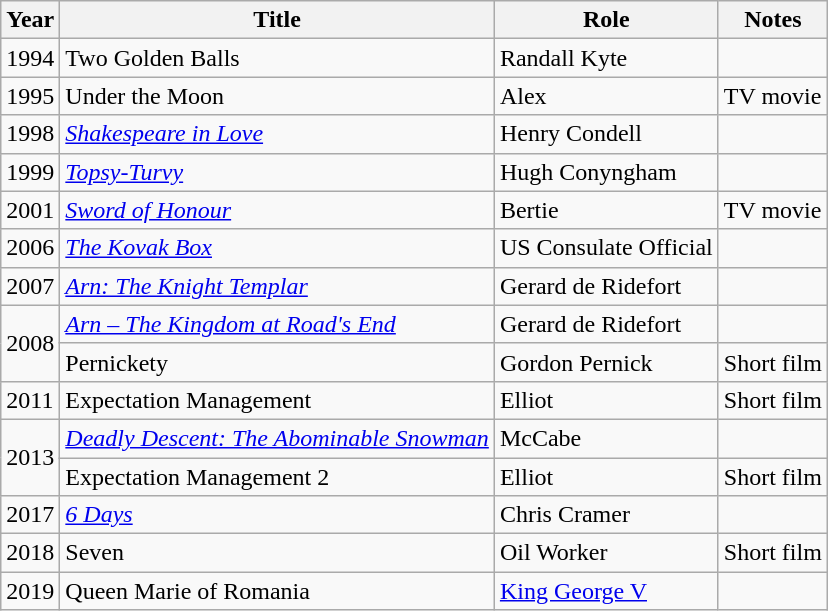<table class="wikitable sortable">
<tr>
<th>Year</th>
<th>Title</th>
<th>Role</th>
<th>Notes</th>
</tr>
<tr>
<td>1994</td>
<td>Two Golden Balls</td>
<td>Randall Kyte</td>
<td></td>
</tr>
<tr>
<td>1995</td>
<td>Under the Moon</td>
<td>Alex</td>
<td>TV movie</td>
</tr>
<tr>
<td>1998</td>
<td><em><a href='#'>Shakespeare in Love</a></em></td>
<td>Henry Condell</td>
<td></td>
</tr>
<tr>
<td>1999</td>
<td><em><a href='#'>Topsy-Turvy</a></em></td>
<td>Hugh Conyngham</td>
<td></td>
</tr>
<tr>
<td>2001</td>
<td><a href='#'><em>Sword of Honour</em></a></td>
<td>Bertie</td>
<td>TV movie</td>
</tr>
<tr>
<td>2006</td>
<td><em><a href='#'>The Kovak Box</a></em></td>
<td>US Consulate Official</td>
<td></td>
</tr>
<tr>
<td>2007</td>
<td><em><a href='#'>Arn: The Knight Templar</a></em></td>
<td>Gerard de Ridefort</td>
<td></td>
</tr>
<tr>
<td rowspan="2">2008</td>
<td><em><a href='#'>Arn – The Kingdom at Road's End</a></em></td>
<td>Gerard de Ridefort</td>
<td></td>
</tr>
<tr>
<td>Pernickety</td>
<td>Gordon Pernick</td>
<td>Short film</td>
</tr>
<tr>
<td>2011</td>
<td>Expectation Management</td>
<td>Elliot</td>
<td>Short film</td>
</tr>
<tr>
<td rowspan="2">2013</td>
<td><em><a href='#'>Deadly Descent: The Abominable Snowman</a></em></td>
<td>McCabe</td>
<td></td>
</tr>
<tr>
<td>Expectation Management 2</td>
<td>Elliot</td>
<td>Short film</td>
</tr>
<tr>
<td>2017</td>
<td><a href='#'><em>6 Days</em></a></td>
<td>Chris Cramer</td>
<td></td>
</tr>
<tr>
<td>2018</td>
<td>Seven</td>
<td>Oil Worker</td>
<td>Short film</td>
</tr>
<tr>
<td>2019</td>
<td>Queen Marie of Romania</td>
<td><a href='#'>King George V</a></td>
<td></td>
</tr>
</table>
